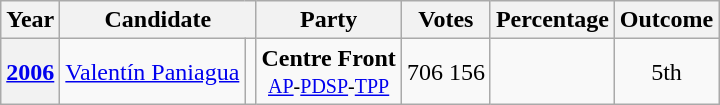<table class="wikitable" style="text-align:center">
<tr>
<th>Year</th>
<th colspan="2">Candidate</th>
<th>Party</th>
<th>Votes</th>
<th>Percentage</th>
<th>Outcome</th>
</tr>
<tr>
<th><strong><a href='#'>2006</a></strong></th>
<td><a href='#'>Valentín Paniagua</a></td>
<td></td>
<td><strong>Centre Front</strong><br><small><a href='#'>AP</a>-<a href='#'>PDSP</a>-<a href='#'>TPP</a></small></td>
<td>706 156</td>
<td></td>
<td>5th</td>
</tr>
</table>
